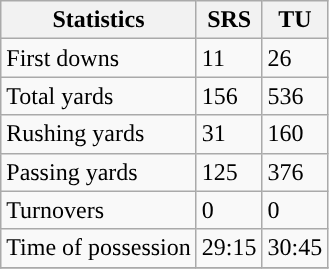<table class="wikitable" style="float: left;">
<tr>
<th>Statistics</th>
<th>SRS</th>
<th>TU</th>
</tr>
<tr>
<td>First downs</td>
<td>11</td>
<td>26</td>
</tr>
<tr>
<td>Total yards</td>
<td>156</td>
<td>536</td>
</tr>
<tr>
<td>Rushing yards</td>
<td>31</td>
<td>160</td>
</tr>
<tr>
<td>Passing yards</td>
<td>125</td>
<td>376</td>
</tr>
<tr>
<td>Turnovers</td>
<td>0</td>
<td>0</td>
</tr>
<tr>
<td>Time of possession</td>
<td>29:15</td>
<td>30:45</td>
</tr>
<tr>
</tr>
</table>
